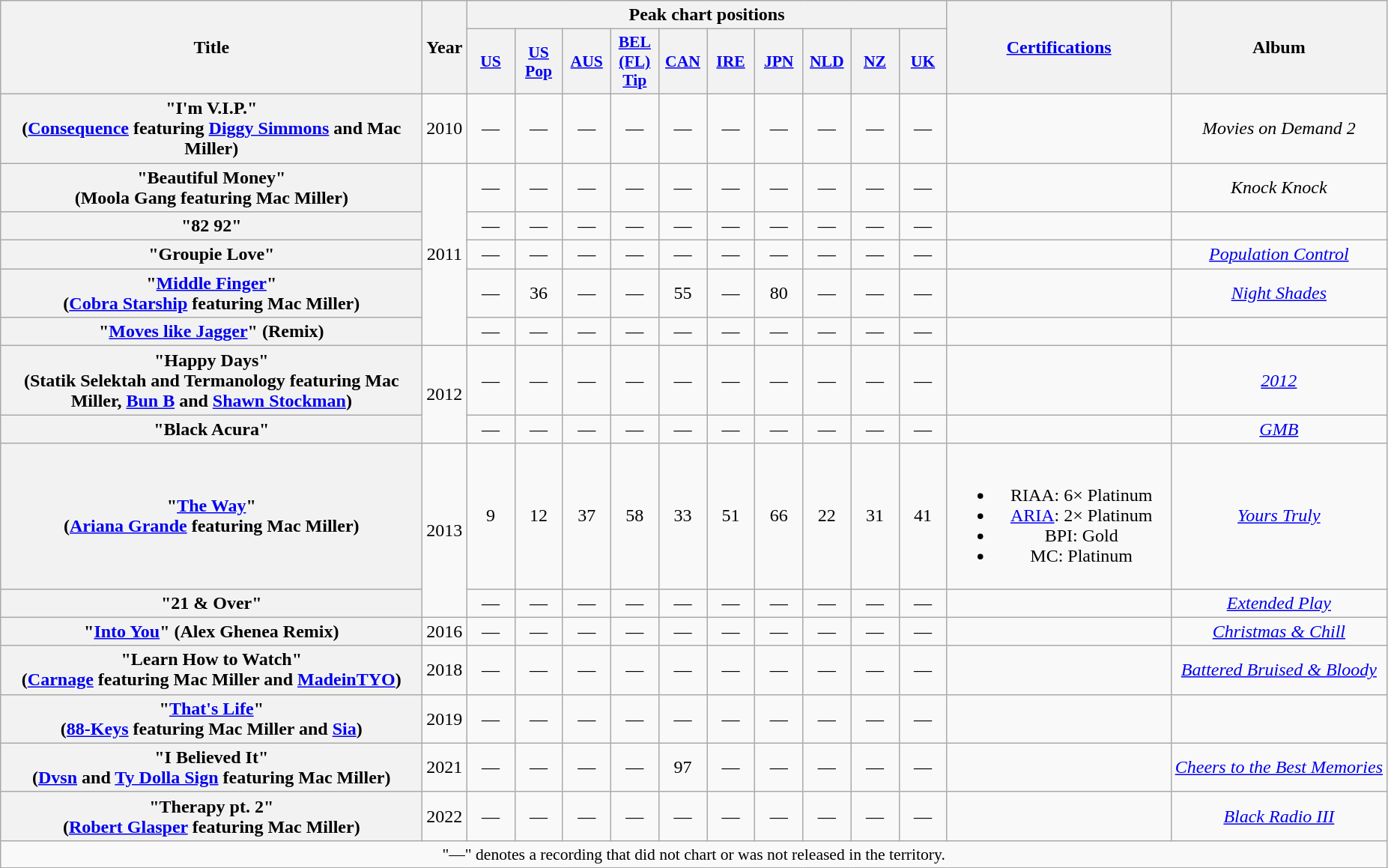<table class="wikitable plainrowheaders" style="text-align:center;">
<tr>
<th scope="col" rowspan="2" style="width:23em;">Title</th>
<th scope="col" rowspan="2" style="width:1em;">Year</th>
<th scope="col" colspan="10">Peak chart positions</th>
<th scope="col" rowspan="2" style="width:12em;"><a href='#'>Certifications</a></th>
<th scope="col" rowspan="2">Album</th>
</tr>
<tr>
<th scope="col" style="width:2.5em;font-size:90%;"><a href='#'>US</a><br></th>
<th scope="col" style="width:2.5em;font-size:90%;"><a href='#'>US<br>Pop</a><br></th>
<th scope="col" style="width:2.5em;font-size:90%;"><a href='#'>AUS</a><br></th>
<th scope="col" style="width:2.5em;font-size:90%;"><a href='#'>BEL<br>(FL)<br>Tip</a><br></th>
<th scope="col" style="width:2.5em;font-size:90%;"><a href='#'>CAN</a><br></th>
<th scope="col" style="width:2.5em;font-size:90%;"><a href='#'>IRE</a><br></th>
<th scope="col" style="width:2.5em;font-size:90%;"><a href='#'>JPN</a><br></th>
<th scope="col" style="width:2.5em;font-size:90%;"><a href='#'>NLD</a><br></th>
<th scope="col" style="width:2.5em;font-size:90%;"><a href='#'>NZ</a><br></th>
<th scope="col" style="width:2.5em;font-size:90%;"><a href='#'>UK</a><br></th>
</tr>
<tr>
<th scope="row">"I'm V.I.P."<br><span>(<a href='#'>Consequence</a> featuring <a href='#'>Diggy Simmons</a> and Mac Miller)</span></th>
<td>2010</td>
<td>—</td>
<td>—</td>
<td>—</td>
<td>—</td>
<td>—</td>
<td>—</td>
<td>—</td>
<td>—</td>
<td>—</td>
<td>—</td>
<td></td>
<td><em>Movies on Demand 2</em></td>
</tr>
<tr>
<th scope="row">"Beautiful Money"<br><span>(Moola Gang featuring Mac Miller)</span></th>
<td rowspan="5">2011</td>
<td>—</td>
<td>—</td>
<td>—</td>
<td>—</td>
<td>—</td>
<td>—</td>
<td>—</td>
<td>—</td>
<td>—</td>
<td>—</td>
<td></td>
<td><em>Knock Knock</em></td>
</tr>
<tr>
<th scope="row">"82 92"<br></th>
<td>—</td>
<td>—</td>
<td>—</td>
<td>—</td>
<td>—</td>
<td>—</td>
<td>—</td>
<td>—</td>
<td>—</td>
<td>—</td>
<td></td>
<td></td>
</tr>
<tr>
<th scope="row">"Groupie Love"<br></th>
<td>—</td>
<td>—</td>
<td>—</td>
<td>—</td>
<td>—</td>
<td>—</td>
<td>—</td>
<td>—</td>
<td>—</td>
<td>—</td>
<td></td>
<td><em><a href='#'>Population Control</a></em></td>
</tr>
<tr>
<th scope="row">"<a href='#'>Middle Finger</a>"<br><span>(<a href='#'>Cobra Starship</a> featuring Mac Miller)</span></th>
<td>—</td>
<td>36</td>
<td>—</td>
<td>—</td>
<td>55</td>
<td>—</td>
<td>80</td>
<td>—</td>
<td>—</td>
<td>—</td>
<td></td>
<td><em><a href='#'>Night Shades</a></em></td>
</tr>
<tr>
<th scope="row">"<a href='#'>Moves like Jagger</a>" (Remix)<br></th>
<td>—</td>
<td>—</td>
<td>—</td>
<td>—</td>
<td>—</td>
<td>—</td>
<td>—</td>
<td>—</td>
<td>—</td>
<td>—</td>
<td></td>
<td></td>
</tr>
<tr>
<th scope="row">"Happy Days"<br><span>(Statik Selektah and Termanology featuring Mac Miller, <a href='#'>Bun B</a> and <a href='#'>Shawn Stockman</a>)</span></th>
<td rowspan="2">2012</td>
<td>—</td>
<td>—</td>
<td>—</td>
<td>—</td>
<td>—</td>
<td>—</td>
<td>—</td>
<td>—</td>
<td>—</td>
<td>—</td>
<td></td>
<td><em><a href='#'>2012</a></em></td>
</tr>
<tr>
<th scope="row">"Black Acura"<br></th>
<td>—</td>
<td>—</td>
<td>—</td>
<td>—</td>
<td>—</td>
<td>—</td>
<td>—</td>
<td>—</td>
<td>—</td>
<td>—</td>
<td></td>
<td><em><a href='#'>GMB</a></em></td>
</tr>
<tr>
<th scope="row">"<a href='#'>The Way</a>"<br><span>(<a href='#'>Ariana Grande</a> featuring Mac Miller)</span></th>
<td rowspan="2">2013</td>
<td>9</td>
<td>12</td>
<td>37</td>
<td>58</td>
<td>33</td>
<td>51</td>
<td>66</td>
<td>22</td>
<td>31</td>
<td>41</td>
<td><br><ul><li>RIAA: 6× Platinum</li><li><a href='#'>ARIA</a>: 2× Platinum</li><li>BPI: Gold</li><li>MC: Platinum</li></ul></td>
<td><em><a href='#'>Yours Truly</a></em></td>
</tr>
<tr>
<th scope="row">"21 & Over"<br></th>
<td>—</td>
<td>—</td>
<td>—</td>
<td>—</td>
<td>—</td>
<td>—</td>
<td>—</td>
<td>—</td>
<td>—</td>
<td>—</td>
<td></td>
<td><em><a href='#'>Extended Play</a></em></td>
</tr>
<tr>
<th scope="row">"<a href='#'>Into You</a>" (Alex Ghenea Remix)<br></th>
<td>2016</td>
<td>—</td>
<td>—</td>
<td>—</td>
<td>—</td>
<td>—</td>
<td>—</td>
<td>—</td>
<td>—</td>
<td>—</td>
<td>—</td>
<td></td>
<td><em><a href='#'>Christmas & Chill</a></em> </td>
</tr>
<tr>
<th scope="row">"Learn How to Watch"<br><span>(<a href='#'>Carnage</a> featuring Mac Miller and <a href='#'>MadeinTYO</a>)</span></th>
<td>2018</td>
<td>—</td>
<td>—</td>
<td>—</td>
<td>—</td>
<td>—</td>
<td>—</td>
<td>—</td>
<td>—</td>
<td>—</td>
<td>—</td>
<td></td>
<td><em><a href='#'>Battered Bruised & Bloody</a></em></td>
</tr>
<tr>
<th scope="row">"<a href='#'>That's Life</a>"<br><span>(<a href='#'>88-Keys</a> featuring Mac Miller and <a href='#'>Sia</a>)</span></th>
<td>2019</td>
<td>—</td>
<td>—</td>
<td>—</td>
<td>—</td>
<td>—</td>
<td>—</td>
<td>—</td>
<td>—</td>
<td>—</td>
<td>—</td>
<td></td>
<td></td>
</tr>
<tr>
<th scope="row">"I Believed It"<br><span>(<a href='#'>Dvsn</a> and <a href='#'>Ty Dolla Sign</a> featuring Mac Miller)</span></th>
<td>2021</td>
<td>—</td>
<td>—</td>
<td>—</td>
<td>—</td>
<td>97</td>
<td>—</td>
<td>—</td>
<td>—</td>
<td>—</td>
<td>—</td>
<td></td>
<td><em><a href='#'>Cheers to the Best Memories</a></em></td>
</tr>
<tr>
<th scope="row">"Therapy pt. 2"<br><span>(<a href='#'>Robert Glasper</a> featuring Mac Miller)</span></th>
<td>2022</td>
<td>—</td>
<td>—</td>
<td>—</td>
<td>—</td>
<td>—</td>
<td>—</td>
<td>—</td>
<td>—</td>
<td>—</td>
<td>—</td>
<td></td>
<td><em><a href='#'>Black Radio III</a></em> </td>
</tr>
<tr>
<td colspan="14" style="font-size:90%">"—" denotes a recording that did not chart or was not released in the territory.</td>
</tr>
</table>
